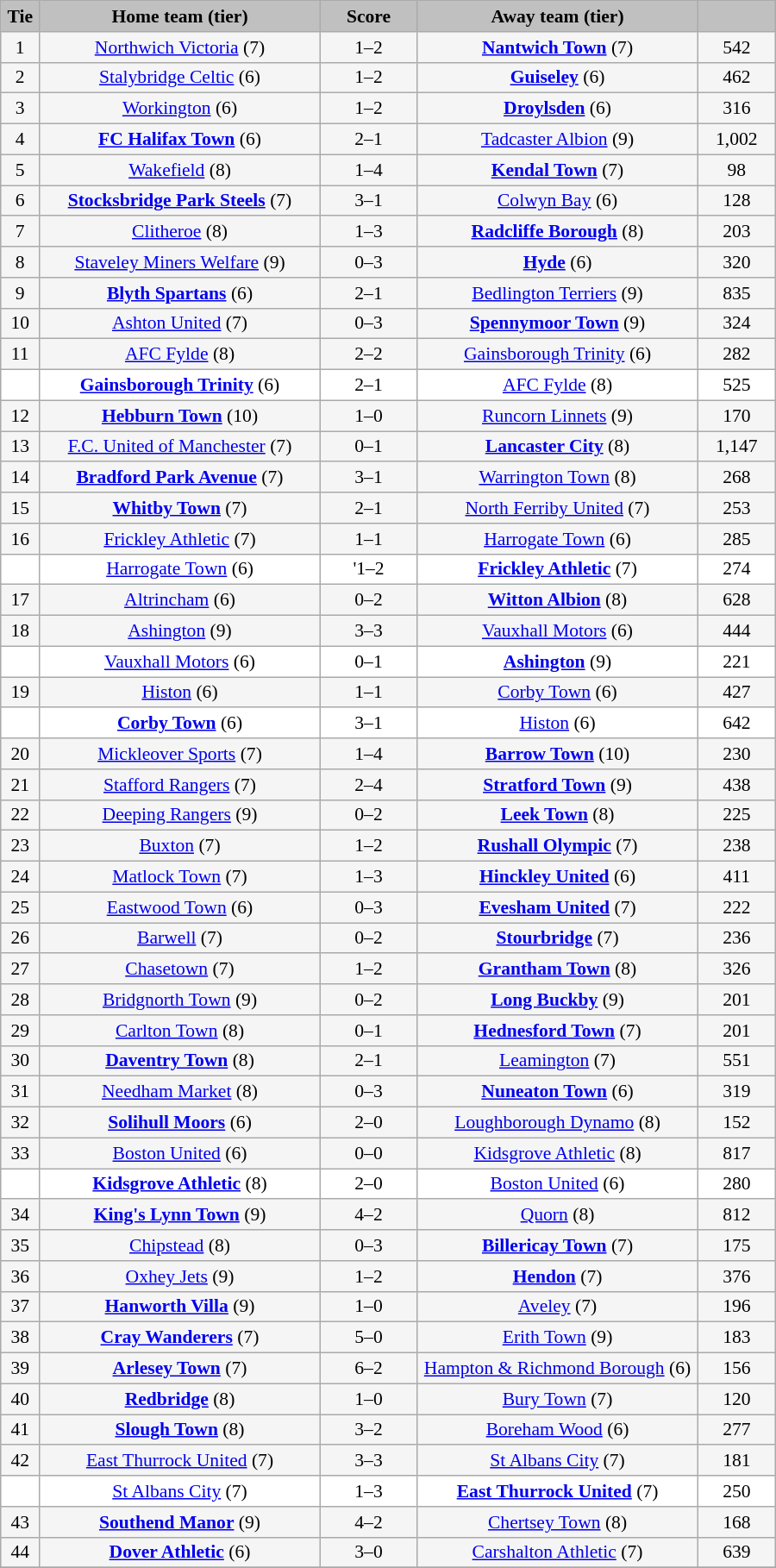<table class="wikitable" style="width: 600px; background:WhiteSmoke; text-align:center; font-size:90%">
<tr>
<td scope="col" style="width:  5.00%; background:silver;"><strong>Tie</strong></td>
<td scope="col" style="width: 36.25%; background:silver;"><strong>Home team (tier)</strong></td>
<td scope="col" style="width: 12.50%; background:silver;"><strong>Score</strong></td>
<td scope="col" style="width: 36.25%; background:silver;"><strong>Away team (tier)</strong></td>
<td scope="col" style="width: 10.00%; background:silver;"><strong></strong></td>
</tr>
<tr>
<td>1</td>
<td><a href='#'>Northwich Victoria</a> (7)</td>
<td>1–2</td>
<td><strong><a href='#'>Nantwich Town</a></strong> (7)</td>
<td>542</td>
</tr>
<tr>
<td>2</td>
<td><a href='#'>Stalybridge Celtic</a> (6)</td>
<td>1–2</td>
<td><strong><a href='#'>Guiseley</a></strong> (6)</td>
<td>462</td>
</tr>
<tr>
<td>3</td>
<td><a href='#'>Workington</a> (6)</td>
<td>1–2</td>
<td><strong><a href='#'>Droylsden</a></strong> (6)</td>
<td>316</td>
</tr>
<tr>
<td>4</td>
<td><strong><a href='#'>FC Halifax Town</a></strong> (6)</td>
<td>2–1</td>
<td><a href='#'>Tadcaster Albion</a> (9)</td>
<td>1,002</td>
</tr>
<tr>
<td>5</td>
<td><a href='#'>Wakefield</a> (8)</td>
<td>1–4</td>
<td><strong><a href='#'>Kendal Town</a></strong> (7)</td>
<td>98</td>
</tr>
<tr>
<td>6</td>
<td><strong><a href='#'>Stocksbridge Park Steels</a></strong> (7)</td>
<td>3–1</td>
<td><a href='#'>Colwyn Bay</a> (6)</td>
<td>128</td>
</tr>
<tr>
<td>7</td>
<td><a href='#'>Clitheroe</a> (8)</td>
<td>1–3</td>
<td><strong><a href='#'>Radcliffe Borough</a></strong> (8)</td>
<td>203</td>
</tr>
<tr>
<td>8</td>
<td><a href='#'>Staveley Miners Welfare</a> (9)</td>
<td>0–3</td>
<td><strong><a href='#'>Hyde</a></strong> (6)</td>
<td>320</td>
</tr>
<tr>
<td>9</td>
<td><strong><a href='#'>Blyth Spartans</a></strong> (6)</td>
<td>2–1</td>
<td><a href='#'>Bedlington Terriers</a> (9)</td>
<td>835</td>
</tr>
<tr>
<td>10</td>
<td><a href='#'>Ashton United</a> (7)</td>
<td>0–3</td>
<td><strong><a href='#'>Spennymoor Town</a></strong> (9)</td>
<td>324</td>
</tr>
<tr>
<td>11</td>
<td><a href='#'>AFC Fylde</a> (8)</td>
<td>2–2</td>
<td><a href='#'>Gainsborough Trinity</a> (6)</td>
<td>282</td>
</tr>
<tr style="background:white;">
<td><em></em></td>
<td><strong><a href='#'>Gainsborough Trinity</a></strong> (6)</td>
<td>2–1 </td>
<td><a href='#'>AFC Fylde</a> (8)</td>
<td>525</td>
</tr>
<tr>
<td>12</td>
<td><strong><a href='#'>Hebburn Town</a></strong> (10)</td>
<td>1–0</td>
<td><a href='#'>Runcorn Linnets</a> (9)</td>
<td>170</td>
</tr>
<tr>
<td>13</td>
<td><a href='#'>F.C. United of Manchester</a> (7)</td>
<td>0–1</td>
<td><strong><a href='#'>Lancaster City</a></strong> (8)</td>
<td>1,147</td>
</tr>
<tr>
<td>14</td>
<td><strong><a href='#'>Bradford Park Avenue</a></strong> (7)</td>
<td>3–1</td>
<td><a href='#'>Warrington Town</a> (8)</td>
<td>268</td>
</tr>
<tr>
<td>15</td>
<td><strong><a href='#'>Whitby Town</a></strong> (7)</td>
<td>2–1</td>
<td><a href='#'>North Ferriby United</a> (7)</td>
<td>253</td>
</tr>
<tr>
<td>16</td>
<td><a href='#'>Frickley Athletic</a> (7)</td>
<td>1–1</td>
<td><a href='#'>Harrogate Town</a> (6)</td>
<td>285</td>
</tr>
<tr style="background:white;">
<td><em></em></td>
<td><a href='#'>Harrogate Town</a> (6)</td>
<td>'1–2</td>
<td><strong><a href='#'>Frickley Athletic</a></strong> (7)</td>
<td>274</td>
</tr>
<tr>
<td>17</td>
<td><a href='#'>Altrincham</a> (6)</td>
<td>0–2</td>
<td><strong><a href='#'>Witton Albion</a></strong> (8)</td>
<td>628</td>
</tr>
<tr>
<td>18</td>
<td><a href='#'>Ashington</a> (9)</td>
<td>3–3</td>
<td><a href='#'>Vauxhall Motors</a> (6)</td>
<td>444</td>
</tr>
<tr style="background:white;">
<td><em></em></td>
<td><a href='#'>Vauxhall Motors</a> (6)</td>
<td>0–1</td>
<td><strong><a href='#'>Ashington</a></strong> (9)</td>
<td>221</td>
</tr>
<tr>
<td>19</td>
<td><a href='#'>Histon</a> (6)</td>
<td>1–1</td>
<td><a href='#'>Corby Town</a> (6)</td>
<td>427</td>
</tr>
<tr style="background:white;">
<td><em></em></td>
<td><strong><a href='#'>Corby Town</a></strong> (6)</td>
<td>3–1</td>
<td><a href='#'>Histon</a> (6)</td>
<td>642</td>
</tr>
<tr>
<td>20</td>
<td><a href='#'>Mickleover Sports</a> (7)</td>
<td>1–4</td>
<td><strong><a href='#'>Barrow Town</a></strong> (10)</td>
<td>230</td>
</tr>
<tr>
<td>21</td>
<td><a href='#'>Stafford Rangers</a> (7)</td>
<td>2–4</td>
<td><strong><a href='#'>Stratford Town</a></strong> (9)</td>
<td>438</td>
</tr>
<tr>
<td>22</td>
<td><a href='#'>Deeping Rangers</a> (9)</td>
<td>0–2</td>
<td><strong><a href='#'>Leek Town</a></strong> (8)</td>
<td>225</td>
</tr>
<tr>
<td>23</td>
<td><a href='#'>Buxton</a> (7)</td>
<td>1–2</td>
<td><strong><a href='#'>Rushall Olympic</a></strong> (7)</td>
<td>238</td>
</tr>
<tr>
<td>24</td>
<td><a href='#'>Matlock Town</a> (7)</td>
<td>1–3</td>
<td><strong><a href='#'>Hinckley United</a></strong> (6)</td>
<td>411</td>
</tr>
<tr>
<td>25</td>
<td><a href='#'>Eastwood Town</a> (6)</td>
<td>0–3</td>
<td><strong><a href='#'>Evesham United</a></strong> (7)</td>
<td>222</td>
</tr>
<tr>
<td>26</td>
<td><a href='#'>Barwell</a> (7)</td>
<td>0–2</td>
<td><strong><a href='#'>Stourbridge</a></strong> (7)</td>
<td>236</td>
</tr>
<tr>
<td>27</td>
<td><a href='#'>Chasetown</a> (7)</td>
<td>1–2</td>
<td><strong><a href='#'>Grantham Town</a></strong> (8)</td>
<td>326</td>
</tr>
<tr>
<td>28</td>
<td><a href='#'>Bridgnorth Town</a> (9)</td>
<td>0–2</td>
<td><strong><a href='#'>Long Buckby</a></strong> (9)</td>
<td>201</td>
</tr>
<tr>
<td>29</td>
<td><a href='#'>Carlton Town</a> (8)</td>
<td>0–1</td>
<td><strong><a href='#'>Hednesford Town</a></strong> (7)</td>
<td>201</td>
</tr>
<tr>
<td>30</td>
<td><strong><a href='#'>Daventry Town</a></strong> (8)</td>
<td>2–1</td>
<td><a href='#'>Leamington</a> (7)</td>
<td>551</td>
</tr>
<tr>
<td>31</td>
<td><a href='#'>Needham Market</a> (8)</td>
<td>0–3</td>
<td><strong><a href='#'>Nuneaton Town</a></strong> (6)</td>
<td>319</td>
</tr>
<tr>
<td>32</td>
<td><strong><a href='#'>Solihull Moors</a></strong> (6)</td>
<td>2–0</td>
<td><a href='#'>Loughborough Dynamo</a> (8)</td>
<td>152</td>
</tr>
<tr>
<td>33</td>
<td><a href='#'>Boston United</a> (6)</td>
<td>0–0</td>
<td><a href='#'>Kidsgrove Athletic</a> (8)</td>
<td>817</td>
</tr>
<tr style="background:white;">
<td><em></em></td>
<td><strong><a href='#'>Kidsgrove Athletic</a></strong> (8)</td>
<td>2–0</td>
<td><a href='#'>Boston United</a> (6)</td>
<td>280</td>
</tr>
<tr>
<td>34</td>
<td><strong><a href='#'>King's Lynn Town</a></strong> (9)</td>
<td>4–2</td>
<td><a href='#'>Quorn</a> (8)</td>
<td>812</td>
</tr>
<tr>
<td>35</td>
<td><a href='#'>Chipstead</a> (8)</td>
<td>0–3</td>
<td><strong><a href='#'>Billericay Town</a></strong> (7)</td>
<td>175</td>
</tr>
<tr>
<td>36</td>
<td><a href='#'>Oxhey Jets</a> (9)</td>
<td>1–2</td>
<td><strong><a href='#'>Hendon</a></strong> (7)</td>
<td>376</td>
</tr>
<tr>
<td>37</td>
<td><strong><a href='#'>Hanworth Villa</a></strong> (9)</td>
<td>1–0</td>
<td><a href='#'>Aveley</a> (7)</td>
<td>196</td>
</tr>
<tr>
<td>38</td>
<td><strong><a href='#'>Cray Wanderers</a></strong> (7)</td>
<td>5–0</td>
<td><a href='#'>Erith Town</a> (9)</td>
<td>183</td>
</tr>
<tr>
<td>39</td>
<td><strong><a href='#'>Arlesey Town</a></strong> (7)</td>
<td>6–2</td>
<td><a href='#'>Hampton & Richmond Borough</a> (6)</td>
<td>156</td>
</tr>
<tr>
<td>40</td>
<td><strong><a href='#'>Redbridge</a></strong> (8)</td>
<td>1–0</td>
<td><a href='#'>Bury Town</a> (7)</td>
<td>120</td>
</tr>
<tr>
<td>41</td>
<td><strong><a href='#'>Slough Town</a></strong> (8)</td>
<td>3–2</td>
<td><a href='#'>Boreham Wood</a> (6)</td>
<td>277</td>
</tr>
<tr>
<td>42</td>
<td><a href='#'>East Thurrock United</a> (7)</td>
<td>3–3</td>
<td><a href='#'>St Albans City</a> (7)</td>
<td>181</td>
</tr>
<tr style="background:white;">
<td><em></em></td>
<td><a href='#'>St Albans City</a> (7)</td>
<td>1–3</td>
<td><strong><a href='#'>East Thurrock United</a></strong> (7)</td>
<td>250</td>
</tr>
<tr>
<td>43</td>
<td><strong><a href='#'>Southend Manor</a></strong> (9)</td>
<td>4–2</td>
<td><a href='#'>Chertsey Town</a> (8)</td>
<td>168</td>
</tr>
<tr>
<td>44</td>
<td><strong><a href='#'>Dover Athletic</a></strong> (6)</td>
<td>3–0</td>
<td><a href='#'>Carshalton Athletic</a> (7)</td>
<td>639</td>
</tr>
<tr>
</tr>
</table>
